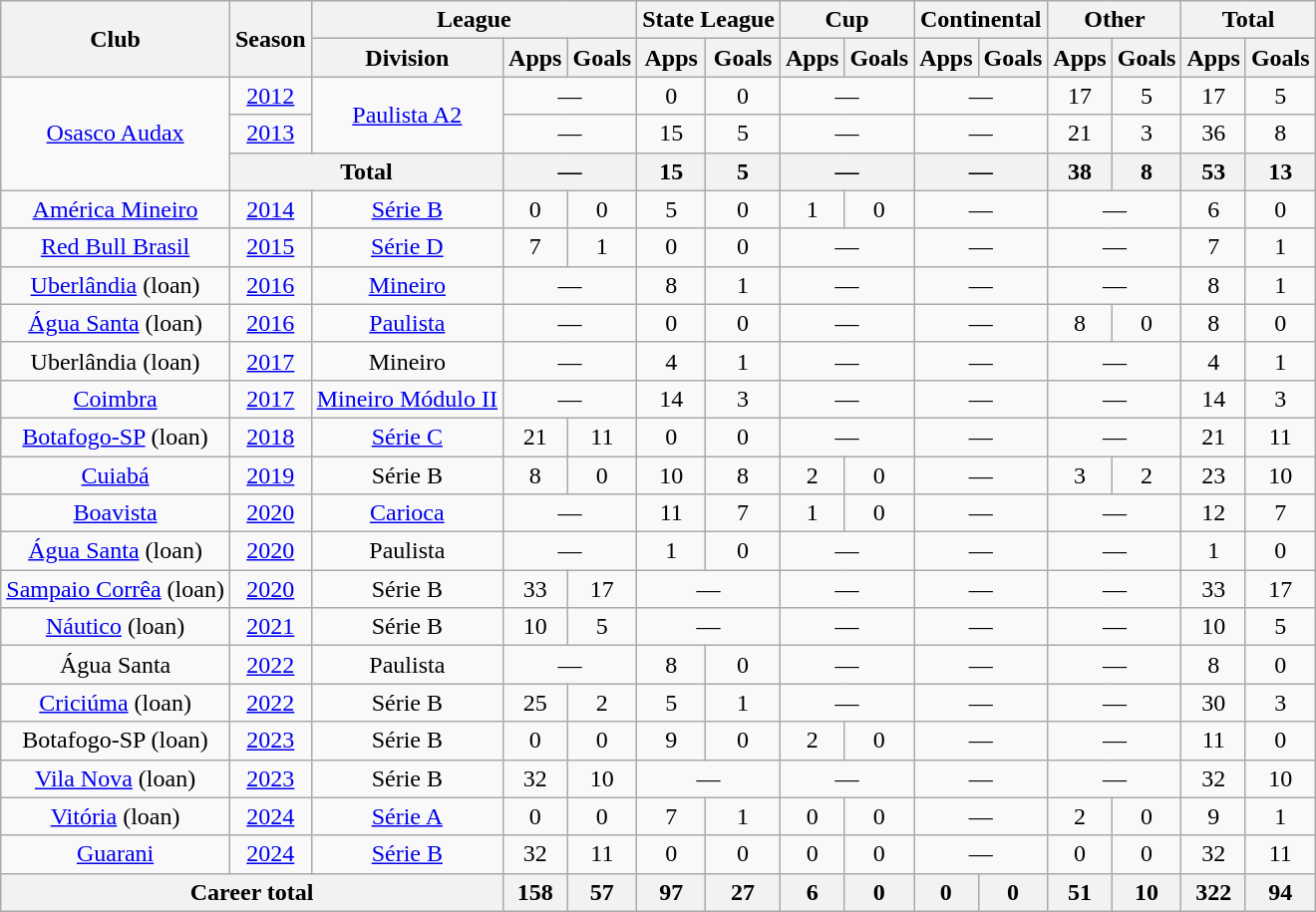<table class="wikitable" style="text-align: center">
<tr>
<th rowspan="2">Club</th>
<th rowspan="2">Season</th>
<th colspan="3">League</th>
<th colspan="2">State League</th>
<th colspan="2">Cup</th>
<th colspan="2">Continental</th>
<th colspan="2">Other</th>
<th colspan="2">Total</th>
</tr>
<tr>
<th>Division</th>
<th>Apps</th>
<th>Goals</th>
<th>Apps</th>
<th>Goals</th>
<th>Apps</th>
<th>Goals</th>
<th>Apps</th>
<th>Goals</th>
<th>Apps</th>
<th>Goals</th>
<th>Apps</th>
<th>Goals</th>
</tr>
<tr>
<td rowspan="3"><a href='#'>Osasco Audax</a></td>
<td><a href='#'>2012</a></td>
<td rowspan="2"><a href='#'>Paulista A2</a></td>
<td colspan="2">—</td>
<td>0</td>
<td>0</td>
<td colspan="2">—</td>
<td colspan="2">—</td>
<td>17</td>
<td>5</td>
<td>17</td>
<td>5</td>
</tr>
<tr>
<td><a href='#'>2013</a></td>
<td colspan="2">—</td>
<td>15</td>
<td>5</td>
<td colspan="2">—</td>
<td colspan="2">—</td>
<td>21</td>
<td>3</td>
<td>36</td>
<td>8</td>
</tr>
<tr>
<th colspan="2">Total</th>
<th colspan="2">—</th>
<th>15</th>
<th>5</th>
<th colspan="2">—</th>
<th colspan="2">—</th>
<th>38</th>
<th>8</th>
<th>53</th>
<th>13</th>
</tr>
<tr>
<td><a href='#'>América Mineiro</a></td>
<td><a href='#'>2014</a></td>
<td><a href='#'>Série B</a></td>
<td>0</td>
<td>0</td>
<td>5</td>
<td>0</td>
<td>1</td>
<td>0</td>
<td colspan="2">—</td>
<td colspan="2">—</td>
<td>6</td>
<td>0</td>
</tr>
<tr>
<td><a href='#'>Red Bull Brasil</a></td>
<td><a href='#'>2015</a></td>
<td><a href='#'>Série D</a></td>
<td>7</td>
<td>1</td>
<td>0</td>
<td>0</td>
<td colspan="2">—</td>
<td colspan="2">—</td>
<td colspan="2">—</td>
<td>7</td>
<td>1</td>
</tr>
<tr>
<td><a href='#'>Uberlândia</a> (loan)</td>
<td><a href='#'>2016</a></td>
<td><a href='#'>Mineiro</a></td>
<td colspan="2">—</td>
<td>8</td>
<td>1</td>
<td colspan="2">—</td>
<td colspan="2">—</td>
<td colspan="2">—</td>
<td>8</td>
<td>1</td>
</tr>
<tr>
<td><a href='#'>Água Santa</a> (loan)</td>
<td><a href='#'>2016</a></td>
<td><a href='#'>Paulista</a></td>
<td colspan="2">—</td>
<td>0</td>
<td>0</td>
<td colspan="2">—</td>
<td colspan="2">—</td>
<td>8</td>
<td>0</td>
<td>8</td>
<td>0</td>
</tr>
<tr>
<td>Uberlândia (loan)</td>
<td><a href='#'>2017</a></td>
<td>Mineiro</td>
<td colspan="2">—</td>
<td>4</td>
<td>1</td>
<td colspan="2">—</td>
<td colspan="2">—</td>
<td colspan="2">—</td>
<td>4</td>
<td>1</td>
</tr>
<tr>
<td><a href='#'>Coimbra</a></td>
<td><a href='#'>2017</a></td>
<td><a href='#'>Mineiro Módulo II</a></td>
<td colspan="2">—</td>
<td>14</td>
<td>3</td>
<td colspan="2">—</td>
<td colspan="2">—</td>
<td colspan="2">—</td>
<td>14</td>
<td>3</td>
</tr>
<tr>
<td><a href='#'>Botafogo-SP</a> (loan)</td>
<td><a href='#'>2018</a></td>
<td><a href='#'>Série C</a></td>
<td>21</td>
<td>11</td>
<td>0</td>
<td>0</td>
<td colspan="2">—</td>
<td colspan="2">—</td>
<td colspan="2">—</td>
<td>21</td>
<td>11</td>
</tr>
<tr>
<td><a href='#'>Cuiabá</a></td>
<td><a href='#'>2019</a></td>
<td>Série B</td>
<td>8</td>
<td>0</td>
<td>10</td>
<td>8</td>
<td>2</td>
<td>0</td>
<td colspan="2">—</td>
<td>3</td>
<td>2</td>
<td>23</td>
<td>10</td>
</tr>
<tr>
<td><a href='#'>Boavista</a></td>
<td><a href='#'>2020</a></td>
<td><a href='#'>Carioca</a></td>
<td colspan="2">—</td>
<td>11</td>
<td>7</td>
<td>1</td>
<td>0</td>
<td colspan="2">—</td>
<td colspan="2">—</td>
<td>12</td>
<td>7</td>
</tr>
<tr>
<td><a href='#'>Água Santa</a> (loan)</td>
<td><a href='#'>2020</a></td>
<td>Paulista</td>
<td colspan="2">—</td>
<td>1</td>
<td>0</td>
<td colspan="2">—</td>
<td colspan="2">—</td>
<td colspan="2">—</td>
<td>1</td>
<td>0</td>
</tr>
<tr>
<td><a href='#'>Sampaio Corrêa</a> (loan)</td>
<td><a href='#'>2020</a></td>
<td>Série B</td>
<td>33</td>
<td>17</td>
<td colspan="2">—</td>
<td colspan="2">—</td>
<td colspan="2">—</td>
<td colspan="2">—</td>
<td>33</td>
<td>17</td>
</tr>
<tr>
<td><a href='#'>Náutico</a> (loan)</td>
<td><a href='#'>2021</a></td>
<td>Série B</td>
<td>10</td>
<td>5</td>
<td colspan="2">—</td>
<td colspan="2">—</td>
<td colspan="2">—</td>
<td colspan="2">—</td>
<td>10</td>
<td>5</td>
</tr>
<tr>
<td>Água Santa</td>
<td><a href='#'>2022</a></td>
<td>Paulista</td>
<td colspan="2">—</td>
<td>8</td>
<td>0</td>
<td colspan="2">—</td>
<td colspan="2">—</td>
<td colspan="2">—</td>
<td>8</td>
<td>0</td>
</tr>
<tr>
<td><a href='#'>Criciúma</a> (loan)</td>
<td><a href='#'>2022</a></td>
<td>Série B</td>
<td>25</td>
<td>2</td>
<td>5</td>
<td>1</td>
<td colspan="2">—</td>
<td colspan="2">—</td>
<td colspan="2">—</td>
<td>30</td>
<td>3</td>
</tr>
<tr>
<td>Botafogo-SP (loan)</td>
<td><a href='#'>2023</a></td>
<td>Série B</td>
<td>0</td>
<td>0</td>
<td>9</td>
<td>0</td>
<td>2</td>
<td>0</td>
<td colspan="2">—</td>
<td colspan="2">—</td>
<td>11</td>
<td>0</td>
</tr>
<tr>
<td><a href='#'>Vila Nova</a> (loan)</td>
<td><a href='#'>2023</a></td>
<td>Série B</td>
<td>32</td>
<td>10</td>
<td colspan="2">—</td>
<td colspan="2">—</td>
<td colspan="2">—</td>
<td colspan="2">—</td>
<td>32</td>
<td>10</td>
</tr>
<tr>
<td><a href='#'>Vitória</a> (loan)</td>
<td><a href='#'>2024</a></td>
<td><a href='#'>Série A</a></td>
<td>0</td>
<td>0</td>
<td>7</td>
<td>1</td>
<td>0</td>
<td>0</td>
<td colspan="2">—</td>
<td>2</td>
<td>0</td>
<td>9</td>
<td>1</td>
</tr>
<tr>
<td><a href='#'>Guarani</a></td>
<td><a href='#'>2024</a></td>
<td><a href='#'>Série B</a></td>
<td>32</td>
<td>11</td>
<td>0</td>
<td>0</td>
<td>0</td>
<td>0</td>
<td colspan="2">—</td>
<td>0</td>
<td>0</td>
<td>32</td>
<td>11</td>
</tr>
<tr>
<th colspan="3"><strong>Career total</strong></th>
<th>158</th>
<th>57</th>
<th>97</th>
<th>27</th>
<th>6</th>
<th>0</th>
<th>0</th>
<th>0</th>
<th>51</th>
<th>10</th>
<th>322</th>
<th>94</th>
</tr>
</table>
